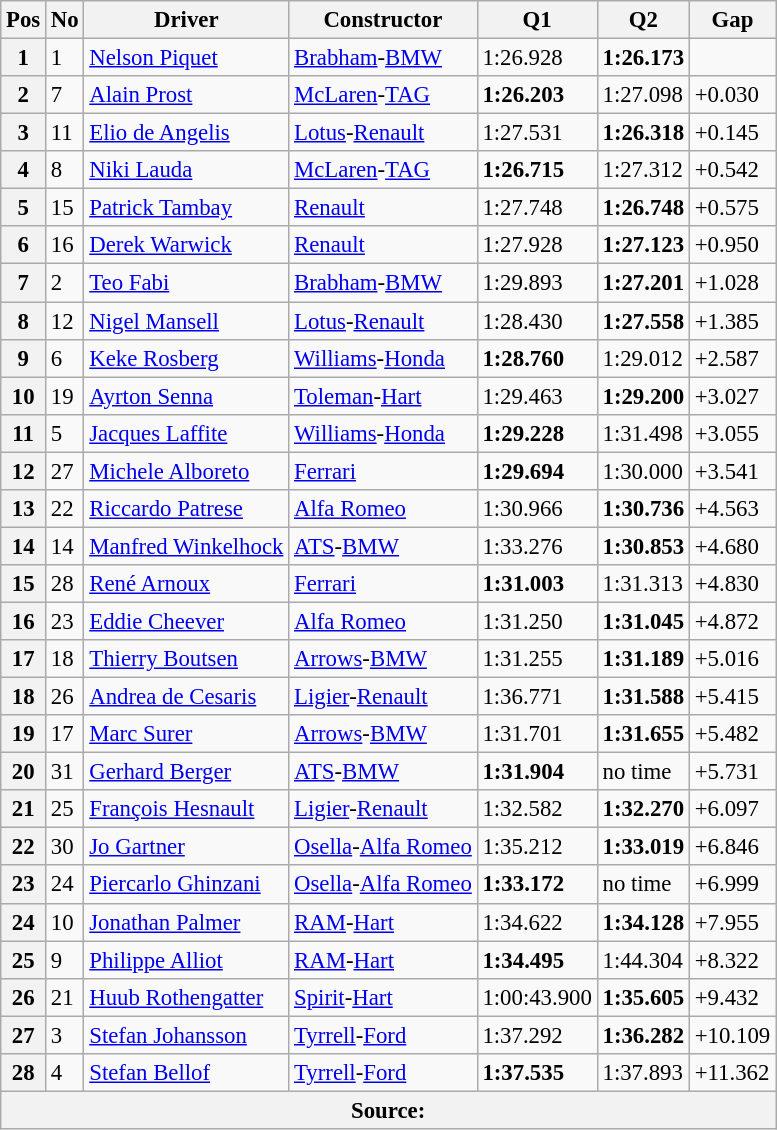<table class="wikitable sortable" style="font-size: 95%;">
<tr>
<th>Pos</th>
<th>No</th>
<th>Driver</th>
<th>Constructor</th>
<th>Q1</th>
<th>Q2</th>
<th>Gap</th>
</tr>
<tr>
<th>1</th>
<td>1</td>
<td> <a href='#'>Nelson Piquet</a></td>
<td><a href='#'>Brabham</a>-<a href='#'>BMW</a></td>
<td>1:26.928</td>
<td><strong>1:26.173</strong></td>
<td></td>
</tr>
<tr>
<th>2</th>
<td>7</td>
<td> <a href='#'>Alain Prost</a></td>
<td><a href='#'>McLaren</a>-<a href='#'>TAG</a></td>
<td><strong>1:26.203</strong></td>
<td>1:27.098</td>
<td>+0.030</td>
</tr>
<tr>
<th>3</th>
<td>11</td>
<td> <a href='#'>Elio de Angelis</a></td>
<td><a href='#'>Lotus</a>-<a href='#'>Renault</a></td>
<td>1:27.531</td>
<td><strong>1:26.318</strong></td>
<td>+0.145</td>
</tr>
<tr>
<th>4</th>
<td>8</td>
<td> <a href='#'>Niki Lauda</a></td>
<td><a href='#'>McLaren</a>-<a href='#'>TAG</a></td>
<td><strong>1:26.715</strong></td>
<td>1:27.312</td>
<td>+0.542</td>
</tr>
<tr>
<th>5</th>
<td>15</td>
<td> <a href='#'>Patrick Tambay</a></td>
<td><a href='#'>Renault</a></td>
<td>1:27.748</td>
<td><strong>1:26.748</strong></td>
<td>+0.575</td>
</tr>
<tr>
<th>6</th>
<td>16</td>
<td> <a href='#'>Derek Warwick</a></td>
<td><a href='#'>Renault</a></td>
<td>1:27.928</td>
<td><strong>1:27.123</strong></td>
<td>+0.950</td>
</tr>
<tr>
<th>7</th>
<td>2</td>
<td> <a href='#'>Teo Fabi</a></td>
<td><a href='#'>Brabham</a>-<a href='#'>BMW</a></td>
<td>1:29.893</td>
<td><strong>1:27.201</strong></td>
<td>+1.028</td>
</tr>
<tr>
<th>8</th>
<td>12</td>
<td> <a href='#'>Nigel Mansell</a></td>
<td><a href='#'>Lotus</a>-<a href='#'>Renault</a></td>
<td>1:28.430</td>
<td><strong>1:27.558</strong></td>
<td>+1.385</td>
</tr>
<tr>
<th>9</th>
<td>6</td>
<td> <a href='#'>Keke Rosberg</a></td>
<td><a href='#'>Williams</a>-<a href='#'>Honda</a></td>
<td><strong>1:28.760</strong></td>
<td>1:29.012</td>
<td>+2.587</td>
</tr>
<tr>
<th>10</th>
<td>19</td>
<td> <a href='#'>Ayrton Senna</a></td>
<td><a href='#'>Toleman</a>-<a href='#'>Hart</a></td>
<td>1:29.463</td>
<td><strong>1:29.200</strong></td>
<td>+3.027</td>
</tr>
<tr>
<th>11</th>
<td>5</td>
<td> <a href='#'>Jacques Laffite</a></td>
<td><a href='#'>Williams</a>-<a href='#'>Honda</a></td>
<td><strong>1:29.228</strong></td>
<td>1:31.498</td>
<td>+3.055</td>
</tr>
<tr>
<th>12</th>
<td>27</td>
<td> <a href='#'>Michele Alboreto</a></td>
<td><a href='#'>Ferrari</a></td>
<td><strong>1:29.694</strong></td>
<td>1:30.000</td>
<td>+3.541</td>
</tr>
<tr>
<th>13</th>
<td>22</td>
<td> <a href='#'>Riccardo Patrese</a></td>
<td><a href='#'>Alfa Romeo</a></td>
<td>1:30.966</td>
<td><strong>1:30.736</strong></td>
<td>+4.563</td>
</tr>
<tr>
<th>14</th>
<td>14</td>
<td> <a href='#'>Manfred Winkelhock</a></td>
<td><a href='#'>ATS</a>-<a href='#'>BMW</a></td>
<td>1:33.276</td>
<td><strong>1:30.853</strong></td>
<td>+4.680</td>
</tr>
<tr>
<th>15</th>
<td>28</td>
<td> <a href='#'>René Arnoux</a></td>
<td><a href='#'>Ferrari</a></td>
<td><strong>1:31.003</strong></td>
<td>1:31.313</td>
<td>+4.830</td>
</tr>
<tr>
<th>16</th>
<td>23</td>
<td> <a href='#'>Eddie Cheever</a></td>
<td><a href='#'>Alfa Romeo</a></td>
<td>1:31.250</td>
<td><strong>1:31.045</strong></td>
<td>+4.872</td>
</tr>
<tr>
<th>17</th>
<td>18</td>
<td> <a href='#'>Thierry Boutsen</a></td>
<td><a href='#'>Arrows</a>-<a href='#'>BMW</a></td>
<td>1:31.255</td>
<td><strong>1:31.189</strong></td>
<td>+5.016</td>
</tr>
<tr>
<th>18</th>
<td>26</td>
<td> <a href='#'>Andrea de Cesaris</a></td>
<td><a href='#'>Ligier</a>-<a href='#'>Renault</a></td>
<td>1:36.771</td>
<td><strong>1:31.588</strong></td>
<td>+5.415</td>
</tr>
<tr>
<th>19</th>
<td>17</td>
<td> <a href='#'>Marc Surer</a></td>
<td><a href='#'>Arrows</a>-<a href='#'>BMW</a></td>
<td>1:31.701</td>
<td><strong>1:31.655</strong></td>
<td>+5.482</td>
</tr>
<tr>
<th>20</th>
<td>31</td>
<td> <a href='#'>Gerhard Berger</a></td>
<td><a href='#'>ATS</a>-<a href='#'>BMW</a></td>
<td><strong>1:31.904</strong></td>
<td>no time</td>
<td>+5.731</td>
</tr>
<tr>
<th>21</th>
<td>25</td>
<td> <a href='#'>François Hesnault</a></td>
<td><a href='#'>Ligier</a>-<a href='#'>Renault</a></td>
<td>1:32.582</td>
<td><strong>1:32.270</strong></td>
<td>+6.097</td>
</tr>
<tr>
<th>22</th>
<td>30</td>
<td> <a href='#'>Jo Gartner</a></td>
<td><a href='#'>Osella</a>-<a href='#'>Alfa Romeo</a></td>
<td>1:35.212</td>
<td><strong>1:33.019</strong></td>
<td>+6.846</td>
</tr>
<tr>
<th>23</th>
<td>24</td>
<td> <a href='#'>Piercarlo Ghinzani</a></td>
<td><a href='#'>Osella</a>-<a href='#'>Alfa Romeo</a></td>
<td><strong>1:33.172</strong></td>
<td>no time</td>
<td>+6.999</td>
</tr>
<tr>
<th>24</th>
<td>10</td>
<td> <a href='#'>Jonathan Palmer</a></td>
<td><a href='#'>RAM</a>-<a href='#'>Hart</a></td>
<td>1:34.622</td>
<td><strong>1:34.128</strong></td>
<td>+7.955</td>
</tr>
<tr>
<th>25</th>
<td>9</td>
<td> <a href='#'>Philippe Alliot</a></td>
<td><a href='#'>RAM</a>-<a href='#'>Hart</a></td>
<td><strong>1:34.495</strong></td>
<td>1:44.304</td>
<td>+8.322</td>
</tr>
<tr>
<th>26</th>
<td>21</td>
<td> <a href='#'>Huub Rothengatter</a></td>
<td><a href='#'>Spirit</a>-<a href='#'>Hart</a></td>
<td>1:00:43.900</td>
<td><strong>1:35.605</strong></td>
<td>+9.432</td>
</tr>
<tr>
<th>27</th>
<td>3</td>
<td> <a href='#'>Stefan Johansson</a></td>
<td><a href='#'>Tyrrell</a>-<a href='#'>Ford</a></td>
<td>1:37.292</td>
<td><strong>1:36.282</strong></td>
<td>+10.109</td>
</tr>
<tr>
<th>28</th>
<td>4</td>
<td> <a href='#'>Stefan Bellof</a></td>
<td><a href='#'>Tyrrell</a>-<a href='#'>Ford</a></td>
<td><strong>1:37.535</strong></td>
<td>1:37.893</td>
<td>+11.362</td>
</tr>
<tr>
<th colspan="8">Source:</th>
</tr>
</table>
